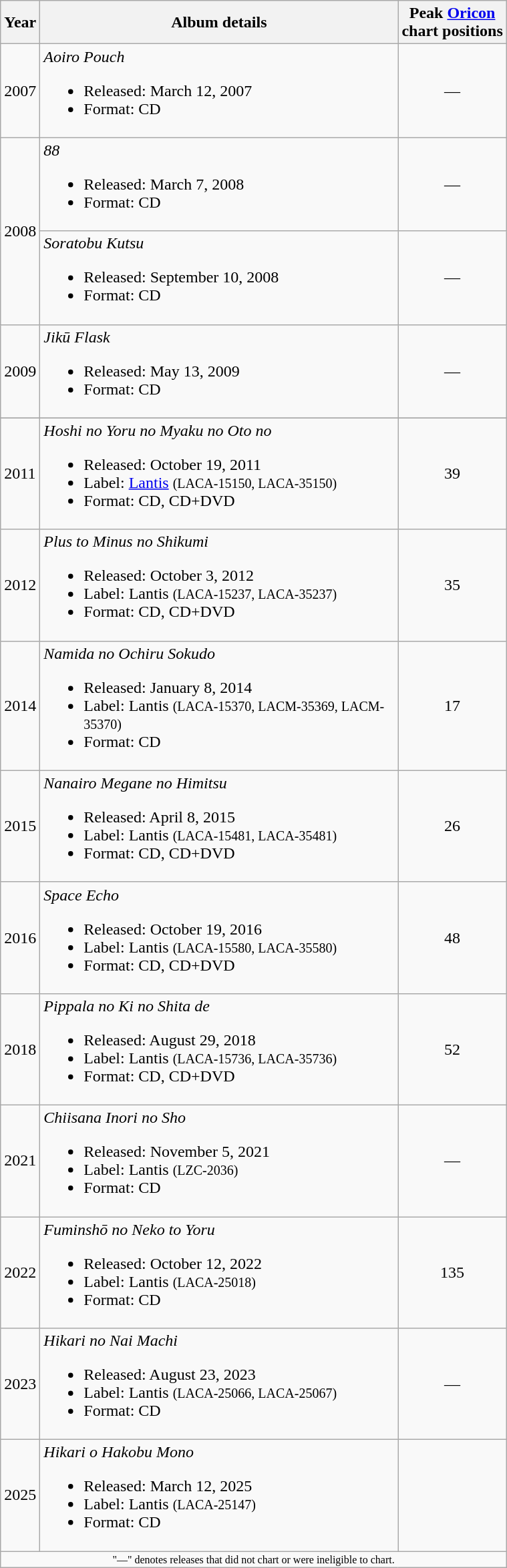<table class="wikitable" border="1">
<tr>
<th rowspan="1">Year</th>
<th rowspan="1" width="350">Album details</th>
<th colspan="1">Peak <a href='#'>Oricon</a><br> chart positions</th>
</tr>
<tr>
<td>2007</td>
<td align="left"><em>Aoiro Pouch</em><br><ul><li>Released: March 12, 2007</li><li>Format: CD</li></ul></td>
<td align="center">—</td>
</tr>
<tr>
<td rowspan="2">2008</td>
<td align="left"><em>88</em><br><ul><li>Released: March 7, 2008</li><li>Format: CD</li></ul></td>
<td align="center">—</td>
</tr>
<tr>
<td align="left"><em>Soratobu Kutsu</em><br><ul><li>Released: September 10, 2008</li><li>Format: CD</li></ul></td>
<td align="center">—</td>
</tr>
<tr>
<td>2009</td>
<td align="left"><em>Jikū Flask</em><br><ul><li>Released: May 13, 2009</li><li>Format: CD</li></ul></td>
<td align="center">—</td>
</tr>
<tr>
</tr>
<tr>
<td>2011</td>
<td align="left"><em>Hoshi no Yoru no Myaku no Oto no</em><br><ul><li>Released: October 19, 2011</li><li>Label: <a href='#'>Lantis</a> <small>(LACA-15150, LACA-35150)</small></li><li>Format: CD, CD+DVD</li></ul></td>
<td align="center">39</td>
</tr>
<tr>
<td>2012</td>
<td align="left"><em>Plus to Minus no Shikumi</em><br><ul><li>Released: October 3, 2012</li><li>Label: Lantis <small>(LACA-15237, LACA-35237)</small></li><li>Format: CD, CD+DVD</li></ul></td>
<td align="center">35</td>
</tr>
<tr>
<td>2014</td>
<td align="left"><em>Namida no Ochiru Sokudo</em><br><ul><li>Released: January 8, 2014</li><li>Label:  Lantis <small>(LACA-15370, LACM-35369, LACM-35370)</small></li><li>Format: CD</li></ul></td>
<td align="center">17</td>
</tr>
<tr>
<td>2015</td>
<td align="left"><em>Nanairo Megane no Himitsu</em><br><ul><li>Released: April 8, 2015</li><li>Label:  Lantis <small>(LACA-15481, LACA-35481)</small></li><li>Format: CD, CD+DVD</li></ul></td>
<td align="center">26</td>
</tr>
<tr>
<td>2016</td>
<td align="left"><em>Space Echo</em><br><ul><li>Released: October 19, 2016</li><li>Label:  Lantis <small>(LACA-15580, LACA-35580)</small></li><li>Format: CD, CD+DVD</li></ul></td>
<td align="center">48</td>
</tr>
<tr>
<td>2018</td>
<td align="left"><em>Pippala no Ki no Shita de</em><br><ul><li>Released: August 29, 2018</li><li>Label:  Lantis <small>(LACA-15736, LACA-35736)</small></li><li>Format: CD, CD+DVD</li></ul></td>
<td align="center">52</td>
</tr>
<tr>
<td>2021</td>
<td align="left"><em>Chiisana Inori no Sho</em><br><ul><li>Released: November 5, 2021</li><li>Label:  Lantis <small>(LZC-2036)</small></li><li>Format: CD</li></ul></td>
<td align="center">—</td>
</tr>
<tr>
<td>2022</td>
<td align="left"><em>Fuminshō no Neko to Yoru</em><br><ul><li>Released: October 12, 2022</li><li>Label: Lantis <small>(LACA-25018)</small></li><li>Format: CD</li></ul></td>
<td align="center">135</td>
</tr>
<tr>
<td>2023</td>
<td align="left"><em>Hikari no Nai Machi</em><br><ul><li>Released: August 23, 2023</li><li>Label: Lantis <small>(LACA-25066, LACA-25067)</small></li><li>Format: CD</li></ul></td>
<td align="center">—</td>
</tr>
<tr>
<td>2025</td>
<td align="left"><em>Hikari o Hakobu Mono</em><br><ul><li>Released: March 12, 2025</li><li>Label: Lantis <small>(LACA-25147)</small></li><li>Format: CD</li></ul></td>
<td align="center"></td>
</tr>
<tr>
<td align="center" colspan="13" style="font-size: 8pt">"—" denotes releases that did not chart or were ineligible to chart.</td>
</tr>
</table>
